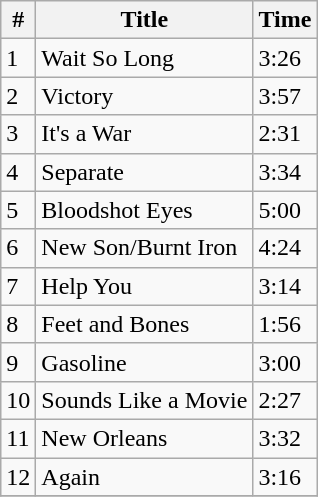<table class="wikitable">
<tr>
<th align="center">#</th>
<th align="center">Title</th>
<th align="center">Time</th>
</tr>
<tr>
<td>1</td>
<td>Wait So Long</td>
<td>3:26</td>
</tr>
<tr>
<td>2</td>
<td>Victory</td>
<td>3:57</td>
</tr>
<tr>
<td>3</td>
<td>It's a War</td>
<td>2:31</td>
</tr>
<tr>
<td>4</td>
<td>Separate</td>
<td>3:34</td>
</tr>
<tr>
<td>5</td>
<td>Bloodshot Eyes</td>
<td>5:00</td>
</tr>
<tr>
<td>6</td>
<td>New Son/Burnt Iron</td>
<td>4:24</td>
</tr>
<tr>
<td>7</td>
<td>Help You</td>
<td>3:14</td>
</tr>
<tr>
<td>8</td>
<td>Feet and Bones</td>
<td>1:56</td>
</tr>
<tr>
<td>9</td>
<td>Gasoline</td>
<td>3:00</td>
</tr>
<tr>
<td>10</td>
<td>Sounds Like a Movie</td>
<td>2:27</td>
</tr>
<tr>
<td>11</td>
<td>New Orleans</td>
<td>3:32</td>
</tr>
<tr>
<td>12</td>
<td>Again</td>
<td>3:16</td>
</tr>
<tr>
</tr>
</table>
